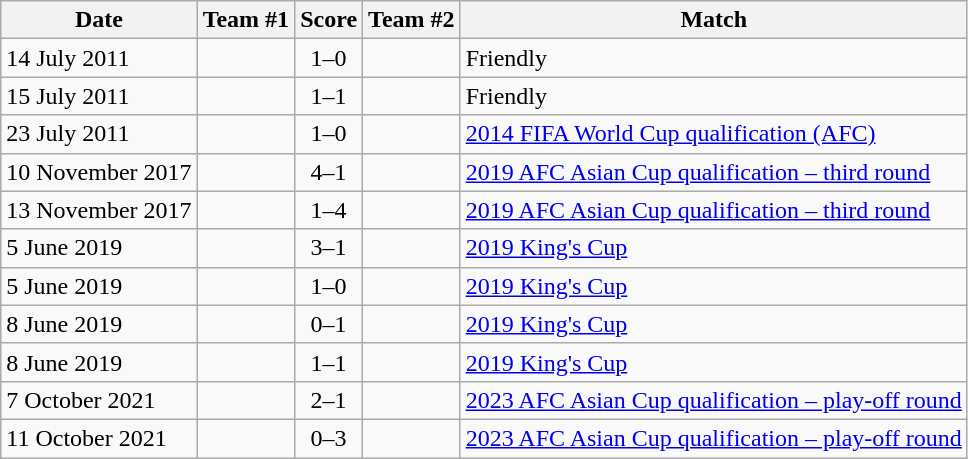<table class="wikitable">
<tr>
<th>Date</th>
<th>Team #1</th>
<th>Score</th>
<th>Team #2</th>
<th>Match</th>
</tr>
<tr>
<td>14 July 2011</td>
<td></td>
<td style="text-align:center;">1–0</td>
<td></td>
<td>Friendly</td>
</tr>
<tr>
<td>15 July 2011</td>
<td></td>
<td style="text-align:center;">1–1</td>
<td></td>
<td>Friendly</td>
</tr>
<tr>
<td>23 July 2011</td>
<td></td>
<td style="text-align:center;">1–0</td>
<td></td>
<td><a href='#'>2014 FIFA World Cup qualification (AFC)</a></td>
</tr>
<tr>
<td>10 November 2017</td>
<td></td>
<td style="text-align:center;">4–1</td>
<td></td>
<td><a href='#'>2019 AFC Asian Cup qualification – third round</a></td>
</tr>
<tr>
<td>13 November 2017</td>
<td></td>
<td style="text-align:center;">1–4</td>
<td></td>
<td><a href='#'>2019 AFC Asian Cup qualification – third round</a></td>
</tr>
<tr>
<td>5 June 2019</td>
<td></td>
<td style="text-align:center;">3–1</td>
<td></td>
<td><a href='#'>2019 King's Cup</a></td>
</tr>
<tr>
<td>5 June 2019</td>
<td></td>
<td style="text-align:center;">1–0</td>
<td></td>
<td><a href='#'>2019 King's Cup</a></td>
</tr>
<tr>
<td>8 June 2019</td>
<td></td>
<td style="text-align:center;">0–1</td>
<td></td>
<td><a href='#'>2019 King's Cup</a></td>
</tr>
<tr>
<td>8 June 2019</td>
<td></td>
<td style="text-align:center;">1–1 <br> <strong></strong></td>
<td></td>
<td><a href='#'>2019 King's Cup</a></td>
</tr>
<tr>
<td>7 October 2021</td>
<td></td>
<td style="text-align:center;">2–1</td>
<td></td>
<td><a href='#'>2023 AFC Asian Cup qualification – play-off round</a></td>
</tr>
<tr>
<td>11 October 2021</td>
<td></td>
<td style="text-align:center;">0–3</td>
<td></td>
<td><a href='#'>2023 AFC Asian Cup qualification – play-off round</a></td>
</tr>
</table>
